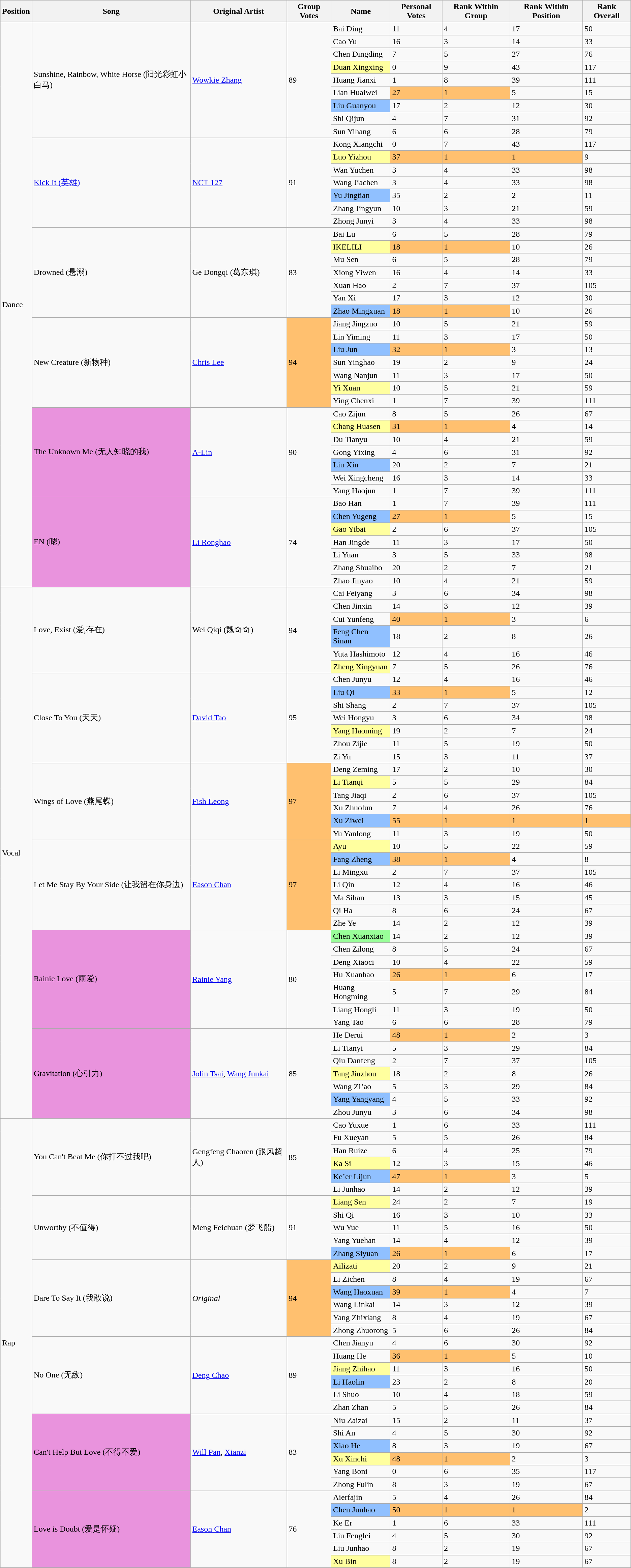<table class="wikitable sortable mw-collapsible">
<tr>
<th>Position</th>
<th>Song</th>
<th>Original Artist</th>
<th>Group Votes</th>
<th>Name</th>
<th>Personal Votes</th>
<th>Rank Within Group</th>
<th>Rank Within Position</th>
<th>Rank Overall</th>
</tr>
<tr>
<td rowspan="44">Dance</td>
<td rowspan="9">Sunshine, Rainbow, White Horse (阳光彩虹小白马)</td>
<td rowspan="9"><a href='#'>Wowkie Zhang</a></td>
<td rowspan="9">89</td>
<td>Bai Ding</td>
<td>11</td>
<td>4</td>
<td>17</td>
<td>50</td>
</tr>
<tr>
<td>Cao Yu</td>
<td>16</td>
<td>3</td>
<td>14</td>
<td>33</td>
</tr>
<tr>
<td>Chen Dingding</td>
<td>7</td>
<td>5</td>
<td>27</td>
<td>76</td>
</tr>
<tr>
<td style="background:#FFFF9F">Duan Xingxing</td>
<td>0</td>
<td>9</td>
<td>43</td>
<td>117</td>
</tr>
<tr>
<td>Huang Jianxi</td>
<td>1</td>
<td>8</td>
<td>39</td>
<td>111</td>
</tr>
<tr>
<td>Lian Huaiwei</td>
<td style="background:#FFC06F">27</td>
<td style="background:#FFC06F">1</td>
<td>5</td>
<td>15</td>
</tr>
<tr>
<td style="background:#90C0FF">Liu Guanyou</td>
<td>17</td>
<td>2</td>
<td>12</td>
<td>30</td>
</tr>
<tr>
<td>Shi Qijun</td>
<td>4</td>
<td>7</td>
<td>31</td>
<td>92</td>
</tr>
<tr>
<td>Sun Yihang</td>
<td>6</td>
<td>6</td>
<td>28</td>
<td>79</td>
</tr>
<tr>
<td rowspan="7"><a href='#'>Kick It (英雄)</a></td>
<td rowspan="7"><a href='#'>NCT 127</a></td>
<td rowspan="7">91</td>
<td>Kong Xiangchi</td>
<td>0</td>
<td>7</td>
<td>43</td>
<td>117</td>
</tr>
<tr>
<td style="background:#FFFF9F">Luo Yizhou</td>
<td style="background:#FFC06F">37</td>
<td style="background:#FFC06F">1</td>
<td style="background:#FFC06F">1</td>
<td>9</td>
</tr>
<tr>
<td>Wan Yuchen</td>
<td>3</td>
<td>4</td>
<td>33</td>
<td>98</td>
</tr>
<tr>
<td>Wang Jiachen</td>
<td>3</td>
<td>4</td>
<td>33</td>
<td>98</td>
</tr>
<tr>
<td style="background:#90C0FF">Yu Jingtian</td>
<td>35</td>
<td>2</td>
<td>2</td>
<td>11</td>
</tr>
<tr>
<td>Zhang Jingyun</td>
<td>10</td>
<td>3</td>
<td>21</td>
<td>59</td>
</tr>
<tr>
<td>Zhong Junyi</td>
<td>3</td>
<td>4</td>
<td>33</td>
<td>98</td>
</tr>
<tr>
<td rowspan="7">Drowned (悬溺)</td>
<td rowspan="7">Ge Dongqi (葛东琪)</td>
<td rowspan="7">83</td>
<td>Bai Lu</td>
<td>6</td>
<td>5</td>
<td>28</td>
<td>79</td>
</tr>
<tr>
<td style="background:#FFFF9F">IKELILI</td>
<td style="background:#FFC06F">18</td>
<td style="background:#FFC06F">1</td>
<td>10</td>
<td>26</td>
</tr>
<tr>
<td>Mu Sen</td>
<td>6</td>
<td>5</td>
<td>28</td>
<td>79</td>
</tr>
<tr>
<td>Xiong Yiwen</td>
<td>16</td>
<td>4</td>
<td>14</td>
<td>33</td>
</tr>
<tr>
<td>Xuan Hao</td>
<td>2</td>
<td>7</td>
<td>37</td>
<td>105</td>
</tr>
<tr>
<td>Yan Xi</td>
<td>17</td>
<td>3</td>
<td>12</td>
<td>30</td>
</tr>
<tr>
<td style="background:#90C0FF">Zhao Mingxuan</td>
<td style="background:#FFC06F">18</td>
<td style="background:#FFC06F">1</td>
<td>10</td>
<td>26</td>
</tr>
<tr>
<td rowspan="7">New Creature (新物种)</td>
<td rowspan="7"><a href='#'>Chris Lee</a></td>
<td rowspan="7" style="background:#FFC06F">94</td>
<td>Jiang Jingzuo</td>
<td>10</td>
<td>5</td>
<td>21</td>
<td>59</td>
</tr>
<tr>
<td>Lin Yiming</td>
<td>11</td>
<td>3</td>
<td>17</td>
<td>50</td>
</tr>
<tr>
<td style="background:#90C0FF">Liu Jun</td>
<td style="background:#FFC06F">32</td>
<td style="background:#FFC06F">1</td>
<td>3</td>
<td>13</td>
</tr>
<tr>
<td>Sun Yinghao</td>
<td>19</td>
<td>2</td>
<td>9</td>
<td>24</td>
</tr>
<tr>
<td>Wang Nanjun</td>
<td>11</td>
<td>3</td>
<td>17</td>
<td>50</td>
</tr>
<tr>
<td style="background:#FFFF9F">Yi Xuan</td>
<td>10</td>
<td>5</td>
<td>21</td>
<td>59</td>
</tr>
<tr>
<td>Ying Chenxi</td>
<td>1</td>
<td>7</td>
<td>39</td>
<td>111</td>
</tr>
<tr>
<td rowspan="7" style="background:#E993DD">The Unknown Me (无人知晓的我)</td>
<td rowspan="7"><a href='#'>A-Lin</a></td>
<td rowspan="7">90</td>
<td>Cao Zijun</td>
<td>8</td>
<td>5</td>
<td>26</td>
<td>67</td>
</tr>
<tr>
<td style="background:#FFFF9F">Chang Huasen</td>
<td style="background:#FFC06F">31</td>
<td style="background:#FFC06F">1</td>
<td>4</td>
<td>14</td>
</tr>
<tr>
<td>Du Tianyu</td>
<td>10</td>
<td>4</td>
<td>21</td>
<td>59</td>
</tr>
<tr>
<td>Gong Yixing</td>
<td>4</td>
<td>6</td>
<td>31</td>
<td>92</td>
</tr>
<tr>
<td style="background:#90C0FF">Liu Xin</td>
<td>20</td>
<td>2</td>
<td>7</td>
<td>21</td>
</tr>
<tr>
<td>Wei Xingcheng</td>
<td>16</td>
<td>3</td>
<td>14</td>
<td>33</td>
</tr>
<tr>
<td>Yang Haojun</td>
<td>1</td>
<td>7</td>
<td>39</td>
<td>111</td>
</tr>
<tr>
<td rowspan = "7" style="background:#E993DD">EN (嗯)</td>
<td rowspan = "7"><a href='#'>Li Ronghao</a></td>
<td rowspan = "7">74</td>
<td>Bao Han</td>
<td>1</td>
<td>7</td>
<td>39</td>
<td>111</td>
</tr>
<tr>
<td style="background:#90C0FF">Chen Yugeng</td>
<td style="background:#FFC06F">27</td>
<td style="background:#FFC06F">1</td>
<td>5</td>
<td>15</td>
</tr>
<tr>
<td style="background:#FFFF9F">Gao Yibai</td>
<td>2</td>
<td>6</td>
<td>37</td>
<td>105</td>
</tr>
<tr>
<td>Han Jingde</td>
<td>11</td>
<td>3</td>
<td>17</td>
<td>50</td>
</tr>
<tr>
<td>Li Yuan</td>
<td>3</td>
<td>5</td>
<td>33</td>
<td>98</td>
</tr>
<tr>
<td>Zhang Shuaibo</td>
<td>20</td>
<td>2</td>
<td>7</td>
<td>21</td>
</tr>
<tr>
<td>Zhao Jinyao</td>
<td>10</td>
<td>4</td>
<td>21</td>
<td>59</td>
</tr>
<tr>
<td rowspan="40">Vocal</td>
<td rowspan="6">Love, Exist (爱,存在)</td>
<td rowspan="6">Wei Qiqi (魏奇奇)</td>
<td rowspan="6">94</td>
<td>Cai Feiyang</td>
<td>3</td>
<td>6</td>
<td>34</td>
<td>98</td>
</tr>
<tr>
<td>Chen Jinxin</td>
<td>14</td>
<td>3</td>
<td>12</td>
<td>39</td>
</tr>
<tr>
<td>Cui Yunfeng</td>
<td style="background:#FFC06F">40</td>
<td style="background:#FFC06F">1</td>
<td>3</td>
<td>6</td>
</tr>
<tr>
<td style="background:#90C0FF">Feng Chen Sinan</td>
<td>18</td>
<td>2</td>
<td>8</td>
<td>26</td>
</tr>
<tr>
<td>Yuta Hashimoto</td>
<td>12</td>
<td>4</td>
<td>16</td>
<td>46</td>
</tr>
<tr>
<td style="background:#FFFF9F">Zheng Xingyuan</td>
<td>7</td>
<td>5</td>
<td>26</td>
<td>76</td>
</tr>
<tr>
<td rowspan="7">Close To You (天天)</td>
<td rowspan="7"><a href='#'>David Tao</a></td>
<td rowspan="7">95</td>
<td>Chen Junyu</td>
<td>12</td>
<td>4</td>
<td>16</td>
<td>46</td>
</tr>
<tr>
<td style="background:#90C0FF">Liu Qi</td>
<td style="background:#FFC06F">33</td>
<td style="background:#FFC06F">1</td>
<td>5</td>
<td>12</td>
</tr>
<tr>
<td>Shi Shang</td>
<td>2</td>
<td>7</td>
<td>37</td>
<td>105</td>
</tr>
<tr>
<td>Wei Hongyu</td>
<td>3</td>
<td>6</td>
<td>34</td>
<td>98</td>
</tr>
<tr>
<td style="background:#FFFF9F">Yang Haoming</td>
<td>19</td>
<td>2</td>
<td>7</td>
<td>24</td>
</tr>
<tr>
<td>Zhou Zijie</td>
<td>11</td>
<td>5</td>
<td>19</td>
<td>50</td>
</tr>
<tr>
<td>Zi Yu</td>
<td>15</td>
<td>3</td>
<td>11</td>
<td>37</td>
</tr>
<tr>
<td rowspan="6">Wings of Love (燕尾蝶)</td>
<td rowspan="6"><a href='#'>Fish Leong</a></td>
<td rowspan="6" style="background:#FFC06F">97</td>
<td>Deng Zeming</td>
<td>17</td>
<td>2</td>
<td>10</td>
<td>30</td>
</tr>
<tr>
<td style="background:#FFFF9F">Li Tianqi</td>
<td>5</td>
<td>5</td>
<td>29</td>
<td>84</td>
</tr>
<tr>
<td>Tang Jiaqi</td>
<td>2</td>
<td>6</td>
<td>37</td>
<td>105</td>
</tr>
<tr>
<td>Xu Zhuolun</td>
<td>7</td>
<td>4</td>
<td>26</td>
<td>76</td>
</tr>
<tr>
<td style="background:#90C0FF">Xu Ziwei</td>
<td style="background:#FFC06F">55</td>
<td style="background:#FFC06F">1</td>
<td style="background:#FFC06F">1</td>
<td style="background:#FFC06F">1</td>
</tr>
<tr>
<td>Yu Yanlong</td>
<td>11</td>
<td>3</td>
<td>19</td>
<td>50</td>
</tr>
<tr>
<td rowspan="7">Let Me Stay By Your Side (让我留在你身边)</td>
<td rowspan="7"><a href='#'>Eason Chan</a></td>
<td rowspan="7" style="background:#FFC06F">97</td>
<td style="background:#FFFF9F">Ayu</td>
<td>10</td>
<td>5</td>
<td>22</td>
<td>59</td>
</tr>
<tr>
<td style="background:#90C0FF">Fang Zheng</td>
<td style="background:#FFC06F">38</td>
<td style="background:#FFC06F">1</td>
<td>4</td>
<td>8</td>
</tr>
<tr>
<td>Li Mingxu</td>
<td>2</td>
<td>7</td>
<td>37</td>
<td>105</td>
</tr>
<tr>
<td>Li Qin</td>
<td>12</td>
<td>4</td>
<td>16</td>
<td>46</td>
</tr>
<tr>
<td>Ma Sihan</td>
<td>13</td>
<td>3</td>
<td>15</td>
<td>45</td>
</tr>
<tr>
<td>Qi Ha</td>
<td>8</td>
<td>6</td>
<td>24</td>
<td>67</td>
</tr>
<tr>
<td>Zhe Ye</td>
<td>14</td>
<td>2</td>
<td>12</td>
<td>39</td>
</tr>
<tr>
<td rowspan="7" style="background:#E993DD">Rainie Love (雨爱)</td>
<td rowspan="7"><a href='#'>Rainie Yang</a></td>
<td rowspan="7">80</td>
<td style="background:#99FF99">Chen Xuanxiao</td>
<td>14</td>
<td>2</td>
<td>12</td>
<td>39</td>
</tr>
<tr>
<td>Chen Zilong</td>
<td>8</td>
<td>5</td>
<td>24</td>
<td>67</td>
</tr>
<tr>
<td>Deng Xiaoci</td>
<td>10</td>
<td>4</td>
<td>22</td>
<td>59</td>
</tr>
<tr>
<td>Hu Xuanhao</td>
<td style="background:#FFC06F">26</td>
<td style="background:#FFC06F">1</td>
<td>6</td>
<td>17</td>
</tr>
<tr>
<td>Huang Hongming</td>
<td>5</td>
<td>7</td>
<td>29</td>
<td>84</td>
</tr>
<tr>
<td>Liang Hongli</td>
<td>11</td>
<td>3</td>
<td>19</td>
<td>50</td>
</tr>
<tr>
<td>Yang Tao</td>
<td>6</td>
<td>6</td>
<td>28</td>
<td>79</td>
</tr>
<tr>
<td rowspan="7" style="background:#E993DD">Gravitation (心引力)</td>
<td rowspan="7"><a href='#'>Jolin Tsai</a>, <a href='#'>Wang Junkai</a></td>
<td rowspan="7">85</td>
<td>He Derui</td>
<td style="background:#FFC06F">48</td>
<td style="background:#FFC06F">1</td>
<td>2</td>
<td>3</td>
</tr>
<tr>
<td>Li Tianyi</td>
<td>5</td>
<td>3</td>
<td>29</td>
<td>84</td>
</tr>
<tr>
<td>Qiu Danfeng</td>
<td>2</td>
<td>7</td>
<td>37</td>
<td>105</td>
</tr>
<tr>
<td style="background:#FFFF9F">Tang Jiuzhou</td>
<td>18</td>
<td>2</td>
<td>8</td>
<td>26</td>
</tr>
<tr>
<td>Wang Zi’ao</td>
<td>5</td>
<td>3</td>
<td>29</td>
<td>84</td>
</tr>
<tr>
<td style="background:#90C0FF">Yang Yangyang</td>
<td>4</td>
<td>5</td>
<td>33</td>
<td>92</td>
</tr>
<tr>
<td>Zhou Junyu</td>
<td>3</td>
<td>6</td>
<td>34</td>
<td>98</td>
</tr>
<tr>
<td rowspan="35">Rap</td>
<td rowspan="6">You Can't Beat Me (你打不过我吧)</td>
<td rowspan="6">Gengfeng Chaoren (跟风超人)</td>
<td rowspan="6">85</td>
<td>Cao Yuxue</td>
<td>1</td>
<td>6</td>
<td>33</td>
<td>111</td>
</tr>
<tr>
<td>Fu Xueyan</td>
<td>5</td>
<td>5</td>
<td>26</td>
<td>84</td>
</tr>
<tr>
<td>Han Ruize</td>
<td>6</td>
<td>4</td>
<td>25</td>
<td>79</td>
</tr>
<tr>
<td style="background:#FFFF9F">Ka Si</td>
<td>12</td>
<td>3</td>
<td>15</td>
<td>46</td>
</tr>
<tr>
<td style="background:#90C0FF">Ke’er Lijun</td>
<td style="background:#FFC06F">47</td>
<td style="background:#FFC06F">1</td>
<td>3</td>
<td>5</td>
</tr>
<tr>
<td>Li Junhao</td>
<td>14</td>
<td>2</td>
<td>12</td>
<td>39</td>
</tr>
<tr>
<td rowspan="5">Unworthy (不值得)</td>
<td rowspan="5">Meng Feichuan (梦飞船)</td>
<td rowspan="5">91</td>
<td style="background:#FFFF9F">Liang Sen</td>
<td>24</td>
<td>2</td>
<td>7</td>
<td>19</td>
</tr>
<tr>
<td>Shi Qi</td>
<td>16</td>
<td>3</td>
<td>10</td>
<td>33</td>
</tr>
<tr>
<td>Wu Yue</td>
<td>11</td>
<td>5</td>
<td>16</td>
<td>50</td>
</tr>
<tr>
<td>Yang Yuehan</td>
<td>14</td>
<td>4</td>
<td>12</td>
<td>39</td>
</tr>
<tr>
<td style="background:#90C0FF">Zhang Siyuan</td>
<td style="background:#FFC06F">26</td>
<td style="background:#FFC06F">1</td>
<td>6</td>
<td>17</td>
</tr>
<tr>
<td rowspan="6">Dare To Say It (我敢说)</td>
<td rowspan="6"><em>Original</em></td>
<td rowspan="6" style="background:#FFC06F">94</td>
<td style="background:#FFFF9F">Ailizati</td>
<td>20</td>
<td>2</td>
<td>9</td>
<td>21</td>
</tr>
<tr>
<td>Li Zichen</td>
<td>8</td>
<td>4</td>
<td>19</td>
<td>67</td>
</tr>
<tr>
<td style="background:#90C0FF">Wang Haoxuan</td>
<td style="background:#FFC06F">39</td>
<td style="background:#FFC06F">1</td>
<td>4</td>
<td>7</td>
</tr>
<tr>
<td>Wang Linkai</td>
<td>14</td>
<td>3</td>
<td>12</td>
<td>39</td>
</tr>
<tr>
<td>Yang Zhixiang</td>
<td>8</td>
<td>4</td>
<td>19</td>
<td>67</td>
</tr>
<tr>
<td>Zhong Zhuorong</td>
<td>5</td>
<td>6</td>
<td>26</td>
<td>84</td>
</tr>
<tr>
<td rowspan="6">No One (无敌)</td>
<td rowspan="6"><a href='#'>Deng Chao</a></td>
<td rowspan="6">89</td>
<td>Chen Jianyu</td>
<td>4</td>
<td>6</td>
<td>30</td>
<td>92</td>
</tr>
<tr>
<td>Huang He</td>
<td style="background:#FFC06F">36</td>
<td style="background:#FFC06F">1</td>
<td>5</td>
<td>10</td>
</tr>
<tr>
<td style="background:#FFFF9F">Jiang Zhihao</td>
<td>11</td>
<td>3</td>
<td>16</td>
<td>50</td>
</tr>
<tr>
<td style="background:#90C0FF">Li Haolin</td>
<td>23</td>
<td>2</td>
<td>8</td>
<td>20</td>
</tr>
<tr>
<td>Li Shuo</td>
<td>10</td>
<td>4</td>
<td>18</td>
<td>59</td>
</tr>
<tr>
<td>Zhan Zhan</td>
<td>5</td>
<td>5</td>
<td>26</td>
<td>84</td>
</tr>
<tr>
<td rowspan="6" style="background:#E993DD">Can't Help But Love (不得不爱)</td>
<td rowspan="6"><a href='#'>Will Pan</a>, <a href='#'>Xianzi</a></td>
<td rowspan="6">83</td>
<td>Niu Zaizai</td>
<td>15</td>
<td>2</td>
<td>11</td>
<td>37</td>
</tr>
<tr>
<td>Shi An</td>
<td>4</td>
<td>5</td>
<td>30</td>
<td>92</td>
</tr>
<tr>
<td style="background:#90C0FF">Xiao He</td>
<td>8</td>
<td>3</td>
<td>19</td>
<td>67</td>
</tr>
<tr>
<td style="background:#FFFF9F">Xu Xinchi</td>
<td style="background:#FFC06F">48</td>
<td style="background:#FFC06F">1</td>
<td>2</td>
<td>3</td>
</tr>
<tr>
<td>Yang Boni</td>
<td>0</td>
<td>6</td>
<td>35</td>
<td>117</td>
</tr>
<tr>
<td>Zhong Fulin</td>
<td>8</td>
<td>3</td>
<td>19</td>
<td>67</td>
</tr>
<tr>
<td rowspan="6" style="background:#E993DD">Love is Doubt (爱是怀疑)</td>
<td rowspan="6"><a href='#'>Eason Chan</a></td>
<td rowspan="6">76</td>
<td>Aierfajin</td>
<td>5</td>
<td>4</td>
<td>26</td>
<td>84</td>
</tr>
<tr>
<td style="background:#90C0FF">Chen Junhao</td>
<td style="background:#FFC06F">50</td>
<td style="background:#FFC06F">1</td>
<td style="background:#FFC06F">1</td>
<td>2</td>
</tr>
<tr>
<td>Ke Er</td>
<td>1</td>
<td>6</td>
<td>33</td>
<td>111</td>
</tr>
<tr>
<td>Liu Fenglei</td>
<td>4</td>
<td>5</td>
<td>30</td>
<td>92</td>
</tr>
<tr>
<td>Liu Junhao</td>
<td>8</td>
<td>2</td>
<td>19</td>
<td>67</td>
</tr>
<tr>
<td style="background:#FFFF9F">Xu Bin</td>
<td>8</td>
<td>2</td>
<td>19</td>
<td>67</td>
</tr>
<tr>
</tr>
</table>
